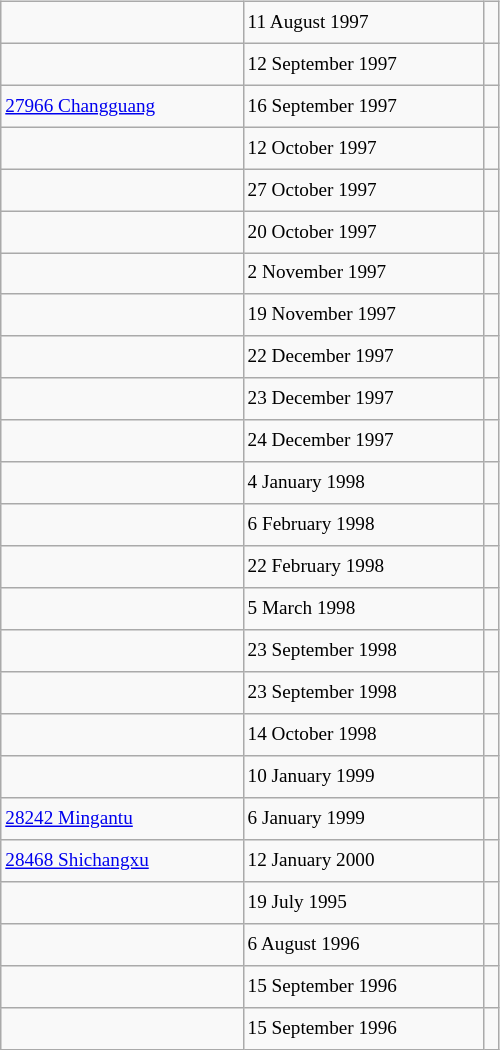<table class="wikitable" style="font-size: 80%; float: left; width: 26em; margin-right: 1em; height: 700px">
<tr>
<td></td>
<td>11 August 1997</td>
<td></td>
</tr>
<tr>
<td></td>
<td>12 September 1997</td>
<td></td>
</tr>
<tr>
<td><a href='#'>27966 Changguang</a></td>
<td>16 September 1997</td>
<td></td>
</tr>
<tr>
<td></td>
<td>12 October 1997</td>
<td></td>
</tr>
<tr>
<td></td>
<td>27 October 1997</td>
<td></td>
</tr>
<tr>
<td></td>
<td>20 October 1997</td>
<td></td>
</tr>
<tr>
<td></td>
<td>2 November 1997</td>
<td></td>
</tr>
<tr>
<td></td>
<td>19 November 1997</td>
<td></td>
</tr>
<tr>
<td></td>
<td>22 December 1997</td>
<td></td>
</tr>
<tr>
<td></td>
<td>23 December 1997</td>
<td></td>
</tr>
<tr>
<td></td>
<td>24 December 1997</td>
<td></td>
</tr>
<tr>
<td></td>
<td>4 January 1998</td>
<td></td>
</tr>
<tr>
<td></td>
<td>6 February 1998</td>
<td></td>
</tr>
<tr>
<td></td>
<td>22 February 1998</td>
<td></td>
</tr>
<tr>
<td></td>
<td>5 March 1998</td>
<td></td>
</tr>
<tr>
<td></td>
<td>23 September 1998</td>
<td></td>
</tr>
<tr>
<td></td>
<td>23 September 1998</td>
<td></td>
</tr>
<tr>
<td></td>
<td>14 October 1998</td>
<td></td>
</tr>
<tr>
<td></td>
<td>10 January 1999</td>
<td></td>
</tr>
<tr>
<td><a href='#'>28242 Mingantu</a></td>
<td>6 January 1999</td>
<td></td>
</tr>
<tr>
<td><a href='#'>28468 Shichangxu</a></td>
<td>12 January 2000</td>
<td></td>
</tr>
<tr>
<td></td>
<td>19 July 1995</td>
<td></td>
</tr>
<tr>
<td></td>
<td>6 August 1996</td>
<td></td>
</tr>
<tr>
<td></td>
<td>15 September 1996</td>
<td></td>
</tr>
<tr>
<td></td>
<td>15 September 1996</td>
<td></td>
</tr>
</table>
